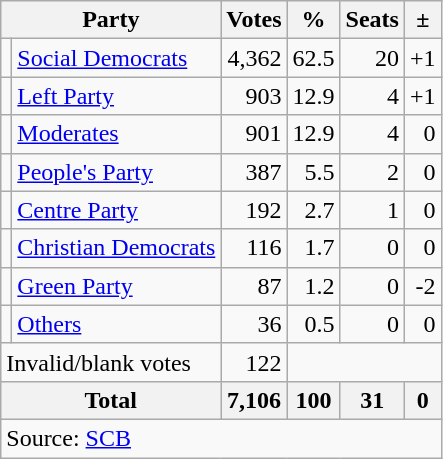<table class=wikitable style=text-align:right>
<tr>
<th colspan=2>Party</th>
<th>Votes</th>
<th>%</th>
<th>Seats</th>
<th>±</th>
</tr>
<tr>
<td bgcolor=></td>
<td align=left><a href='#'>Social Democrats</a></td>
<td>4,362</td>
<td>62.5</td>
<td>20</td>
<td>+1</td>
</tr>
<tr>
<td bgcolor=></td>
<td align=left><a href='#'>Left Party</a></td>
<td>903</td>
<td>12.9</td>
<td>4</td>
<td>+1</td>
</tr>
<tr>
<td bgcolor=></td>
<td align=left><a href='#'>Moderates</a></td>
<td>901</td>
<td>12.9</td>
<td>4</td>
<td>0</td>
</tr>
<tr>
<td bgcolor=></td>
<td align=left><a href='#'>People's Party</a></td>
<td>387</td>
<td>5.5</td>
<td>2</td>
<td>0</td>
</tr>
<tr>
<td bgcolor=></td>
<td align=left><a href='#'>Centre Party</a></td>
<td>192</td>
<td>2.7</td>
<td>1</td>
<td>0</td>
</tr>
<tr>
<td bgcolor=></td>
<td align=left><a href='#'>Christian Democrats</a></td>
<td>116</td>
<td>1.7</td>
<td>0</td>
<td>0</td>
</tr>
<tr>
<td bgcolor=></td>
<td align=left><a href='#'>Green Party</a></td>
<td>87</td>
<td>1.2</td>
<td>0</td>
<td>-2</td>
</tr>
<tr>
<td></td>
<td align=left><a href='#'>Others</a></td>
<td>36</td>
<td>0.5</td>
<td>0</td>
<td>0</td>
</tr>
<tr>
<td align=left colspan=2>Invalid/blank votes</td>
<td>122</td>
<td colspan=3></td>
</tr>
<tr>
<th align=left colspan=2>Total</th>
<th>7,106</th>
<th>100</th>
<th>31</th>
<th>0</th>
</tr>
<tr>
<td align=left colspan=6>Source: <a href='#'>SCB</a></td>
</tr>
</table>
